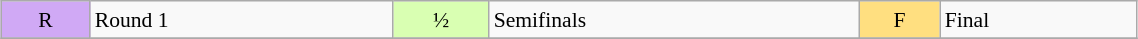<table class="wikitable" style="margin:0.5em auto; font-size:90%; line-height:1.25em;" width=60%;>
<tr>
<td bgcolor="#D0A9F5" align=center>R</td>
<td>Round 1</td>
<td bgcolor="#D9FFB2" align=center>½</td>
<td>Semifinals</td>
<td bgcolor="#FFDF80" align=center>F</td>
<td>Final</td>
</tr>
<tr>
</tr>
</table>
